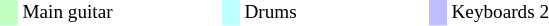<table style="font-size: 80%; height:3px">
<tr>
<td bgcolor=#BFFFBF style="width:10px"></td>
<td style="width:130px">Main guitar</td>
<td bgcolor=#BFFFFF style="width:10px"></td>
<td style="width:120px">Drums</td>
<td bgcolor=#BFBFFF style="width:10px"></td>
<td style="width:120px">Keyboards 2</td>
</tr>
</table>
